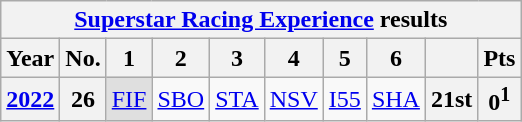<table class="wikitable" style="text-align:center">
<tr>
<th colspan=10><a href='#'>Superstar Racing Experience</a> results</th>
</tr>
<tr>
<th>Year</th>
<th>No.</th>
<th>1</th>
<th>2</th>
<th>3</th>
<th>4</th>
<th>5</th>
<th>6</th>
<th></th>
<th>Pts</th>
</tr>
<tr>
<th><a href='#'>2022</a></th>
<th>26</th>
<td style="background:#DFDFDF;"><a href='#'>FIF</a><br></td>
<td><a href='#'>SBO</a></td>
<td><a href='#'>STA</a></td>
<td><a href='#'>NSV</a></td>
<td><a href='#'>I55</a></td>
<td><a href='#'>SHA</a></td>
<th>21st</th>
<th>0<sup>1</sup></th>
</tr>
</table>
